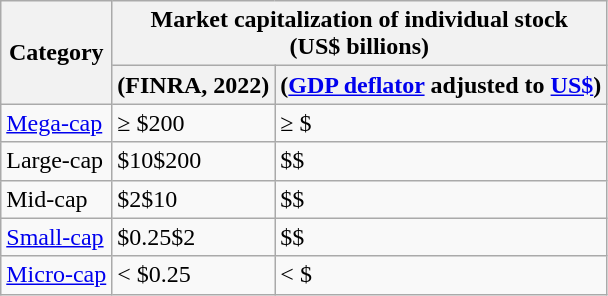<table class="wikitable">
<tr>
<th rowspan=2>Category</th>
<th colspan=2>Market capitalization of individual stock<br>(US$ billions)</th>
</tr>
<tr>
<th>(FINRA, 2022)</th>
<th>(<a href='#'>GDP deflator</a> adjusted to  <a href='#'>US$</a>)</th>
</tr>
<tr>
<td><a href='#'>Mega-cap</a></td>
<td>≥ $200</td>
<td>≥ $</td>
</tr>
<tr>
<td>Large-cap</td>
<td>$10$200</td>
<td>$$</td>
</tr>
<tr>
<td>Mid-cap</td>
<td>$2$10</td>
<td>$$</td>
</tr>
<tr>
<td><a href='#'>Small-cap</a></td>
<td>$0.25$2</td>
<td>$$</td>
</tr>
<tr>
<td><a href='#'>Micro-cap</a></td>
<td>< $0.25</td>
<td>< $</td>
</tr>
</table>
